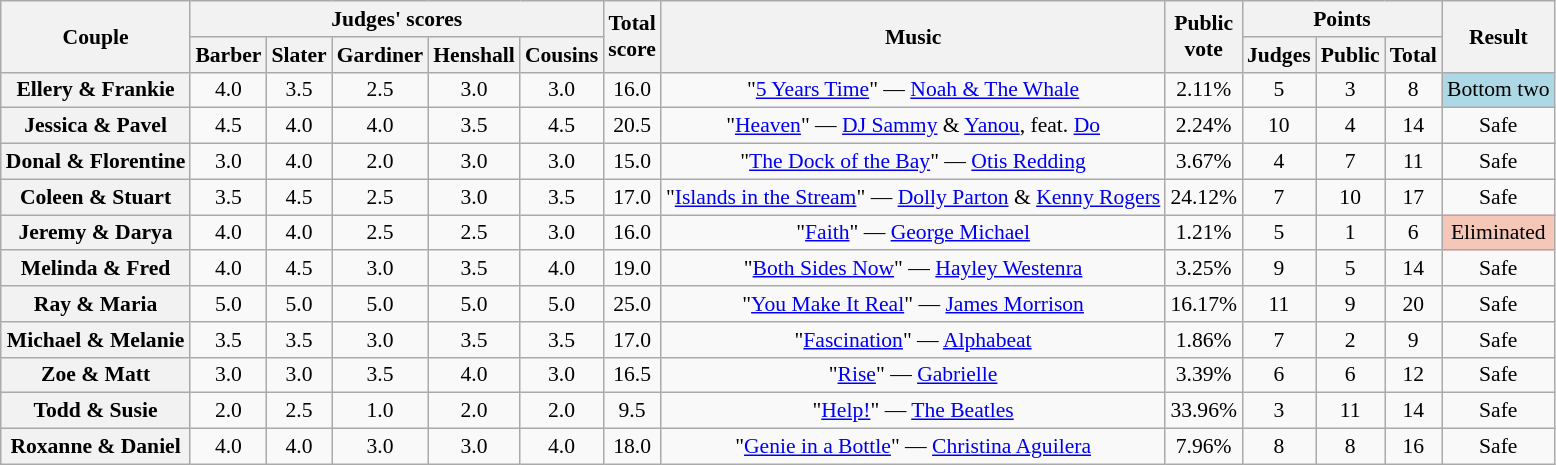<table class="wikitable sortable" style="text-align:center; ; font-size:90%">
<tr>
<th scope="col" rowspan=2>Couple</th>
<th scope="col" colspan=5 class="unsortable">Judges' scores</th>
<th scope="col" rowspan=2>Total<br>score</th>
<th scope="col" rowspan=2 class="unsortable">Music</th>
<th scope="col" rowspan=2>Public<br>vote</th>
<th scope="col" colspan=3>Points</th>
<th scope="col" rowspan=2 class="unsortable">Result</th>
</tr>
<tr>
<th class="unsortable">Barber</th>
<th class="unsortable">Slater</th>
<th class="unsortable">Gardiner</th>
<th class="unsortable">Henshall</th>
<th class="unsortable">Cousins</th>
<th class="unsortable">Judges</th>
<th class="unsortable">Public</th>
<th>Total</th>
</tr>
<tr>
<th scope="row">Ellery & Frankie</th>
<td>4.0</td>
<td>3.5</td>
<td>2.5</td>
<td>3.0</td>
<td>3.0</td>
<td>16.0</td>
<td>"<a href='#'>5 Years Time</a>" — <a href='#'>Noah & The Whale</a></td>
<td>2.11%</td>
<td>5</td>
<td>3</td>
<td>8</td>
<td bgcolor=lightblue>Bottom two</td>
</tr>
<tr>
<th scope="row">Jessica & Pavel</th>
<td>4.5</td>
<td>4.0</td>
<td>4.0</td>
<td>3.5</td>
<td>4.5</td>
<td>20.5</td>
<td>"<a href='#'>Heaven</a>" — <a href='#'>DJ Sammy</a> & <a href='#'>Yanou</a>, feat. <a href='#'>Do</a></td>
<td>2.24%</td>
<td>10</td>
<td>4</td>
<td>14</td>
<td>Safe</td>
</tr>
<tr>
<th scope="row">Donal & Florentine</th>
<td>3.0</td>
<td>4.0</td>
<td>2.0</td>
<td>3.0</td>
<td>3.0</td>
<td>15.0</td>
<td>"<a href='#'>The Dock of the Bay</a>" — <a href='#'>Otis Redding</a></td>
<td>3.67%</td>
<td>4</td>
<td>7</td>
<td>11</td>
<td>Safe</td>
</tr>
<tr>
<th scope="row">Coleen & Stuart</th>
<td>3.5</td>
<td>4.5</td>
<td>2.5</td>
<td>3.0</td>
<td>3.5</td>
<td>17.0</td>
<td>"<a href='#'>Islands in the Stream</a>" — <a href='#'>Dolly Parton</a> & <a href='#'>Kenny Rogers</a></td>
<td>24.12%</td>
<td>7</td>
<td>10</td>
<td>17</td>
<td>Safe</td>
</tr>
<tr>
<th scope="row">Jeremy & Darya</th>
<td>4.0</td>
<td>4.0</td>
<td>2.5</td>
<td>2.5</td>
<td>3.0</td>
<td>16.0</td>
<td>"<a href='#'>Faith</a>" — <a href='#'>George Michael</a></td>
<td>1.21%</td>
<td>5</td>
<td>1</td>
<td>6</td>
<td bgcolor="f4c7b8">Eliminated</td>
</tr>
<tr>
<th scope="row">Melinda & Fred</th>
<td>4.0</td>
<td>4.5</td>
<td>3.0</td>
<td>3.5</td>
<td>4.0</td>
<td>19.0</td>
<td>"<a href='#'>Both Sides Now</a>" — <a href='#'>Hayley Westenra</a></td>
<td>3.25%</td>
<td>9</td>
<td>5</td>
<td>14</td>
<td>Safe</td>
</tr>
<tr>
<th scope="row">Ray & Maria</th>
<td>5.0</td>
<td>5.0</td>
<td>5.0</td>
<td>5.0</td>
<td>5.0</td>
<td>25.0</td>
<td>"<a href='#'>You Make It Real</a>" — <a href='#'>James Morrison</a></td>
<td>16.17%</td>
<td>11</td>
<td>9</td>
<td>20</td>
<td>Safe</td>
</tr>
<tr>
<th scope="row">Michael & Melanie</th>
<td>3.5</td>
<td>3.5</td>
<td>3.0</td>
<td>3.5</td>
<td>3.5</td>
<td>17.0</td>
<td>"<a href='#'>Fascination</a>" — <a href='#'>Alphabeat</a></td>
<td>1.86%</td>
<td>7</td>
<td>2</td>
<td>9</td>
<td>Safe</td>
</tr>
<tr>
<th scope="row">Zoe & Matt</th>
<td>3.0</td>
<td>3.0</td>
<td>3.5</td>
<td>4.0</td>
<td>3.0</td>
<td>16.5</td>
<td>"<a href='#'>Rise</a>" — <a href='#'>Gabrielle</a></td>
<td>3.39%</td>
<td>6</td>
<td>6</td>
<td>12</td>
<td>Safe</td>
</tr>
<tr>
<th scope="row">Todd & Susie</th>
<td>2.0</td>
<td>2.5</td>
<td>1.0</td>
<td>2.0</td>
<td>2.0</td>
<td>9.5</td>
<td>"<a href='#'>Help!</a>" — <a href='#'>The Beatles</a></td>
<td>33.96%</td>
<td>3</td>
<td>11</td>
<td>14</td>
<td>Safe</td>
</tr>
<tr>
<th scope="row">Roxanne & Daniel</th>
<td>4.0</td>
<td>4.0</td>
<td>3.0</td>
<td>3.0</td>
<td>4.0</td>
<td>18.0</td>
<td>"<a href='#'>Genie in a Bottle</a>" — <a href='#'>Christina Aguilera</a></td>
<td>7.96%</td>
<td>8</td>
<td>8</td>
<td>16</td>
<td>Safe</td>
</tr>
</table>
